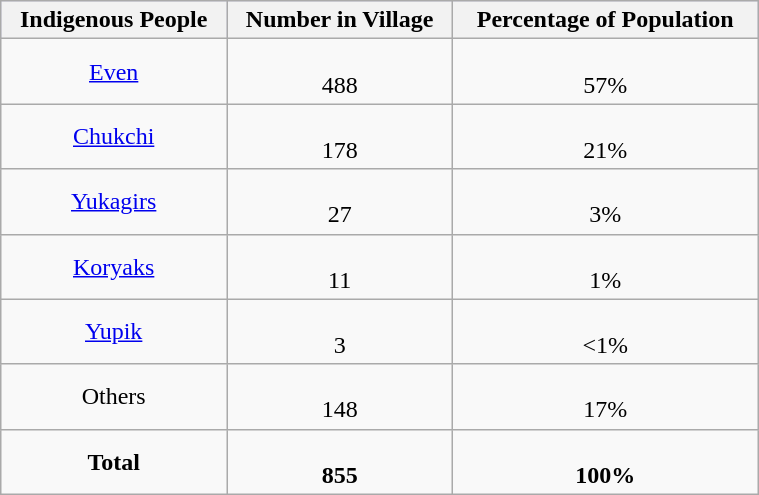<table class="wikitable" style="width:40%" align="center">
<tr bgcolor="#CCCCFF" align="centre">
<th>Indigenous People</th>
<th>Number in Village</th>
<th>Percentage of Population</th>
</tr>
<tr style="text-align:center;">
<td><a href='#'>Even</a><br></td>
<td><br>488</td>
<td><br>57%</td>
</tr>
<tr style="text-align:center;">
<td><a href='#'>Chukchi</a><br></td>
<td><br>178</td>
<td><br>21%</td>
</tr>
<tr style="text-align:center;">
<td><a href='#'>Yukagirs</a><br></td>
<td><br>27</td>
<td><br>3%</td>
</tr>
<tr style="text-align:center;">
<td><a href='#'>Koryaks</a><br></td>
<td><br>11</td>
<td><br>1%</td>
</tr>
<tr style="text-align:center;">
<td><a href='#'>Yupik</a><br></td>
<td><br>3</td>
<td><br><1%</td>
</tr>
<tr style="text-align:center;">
<td>Others<br></td>
<td><br>148</td>
<td><br>17%</td>
</tr>
<tr style="text-align:center;">
<td><strong>Total</strong><br></td>
<td><br><strong>855</strong></td>
<td><br><strong>100%</strong></td>
</tr>
</table>
